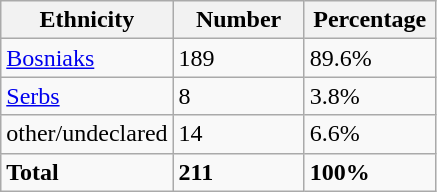<table class="wikitable">
<tr>
<th width="100px">Ethnicity</th>
<th width="80px">Number</th>
<th width="80px">Percentage</th>
</tr>
<tr>
<td><a href='#'>Bosniaks</a></td>
<td>189</td>
<td>89.6%</td>
</tr>
<tr>
<td><a href='#'>Serbs</a></td>
<td>8</td>
<td>3.8%</td>
</tr>
<tr>
<td>other/undeclared</td>
<td>14</td>
<td>6.6%</td>
</tr>
<tr>
<td><strong>Total</strong></td>
<td><strong>211</strong></td>
<td><strong>100%</strong></td>
</tr>
</table>
